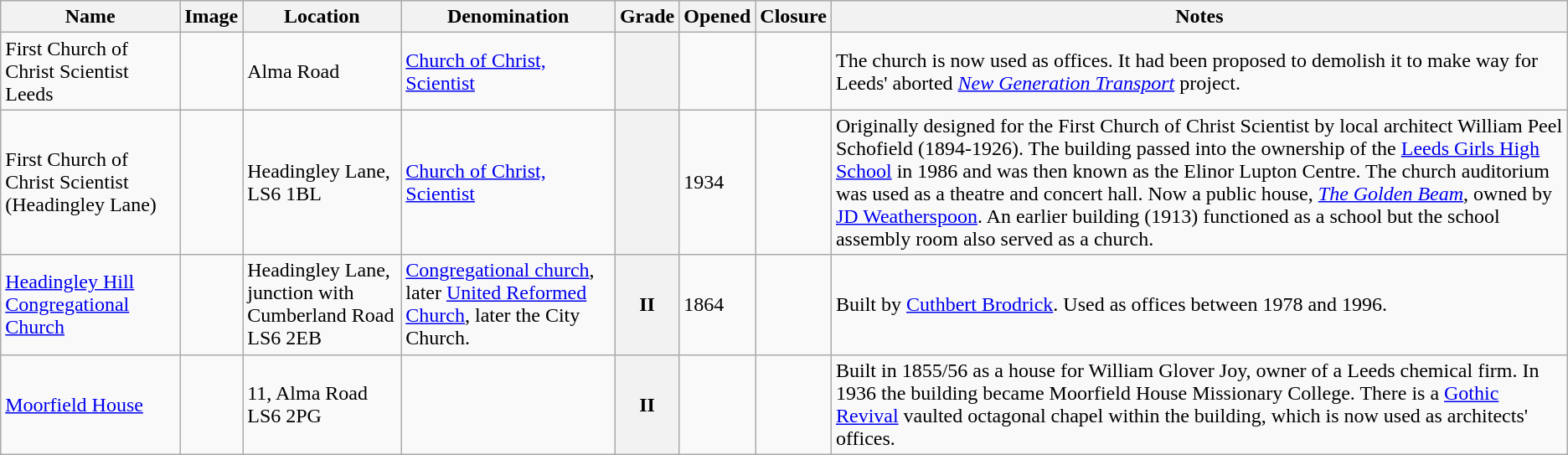<table class="wikitable sortable">
<tr>
<th>Name</th>
<th class="unsortable">Image</th>
<th>Location</th>
<th>Denomination</th>
<th>Grade</th>
<th>Opened</th>
<th>Closure</th>
<th class="unsortable">Notes</th>
</tr>
<tr>
<td>First Church of Christ Scientist Leeds</td>
<td></td>
<td>Alma Road</td>
<td><a href='#'>Church of Christ, Scientist</a></td>
<th></th>
<td></td>
<td></td>
<td>The church is now used as offices. It had been proposed to demolish it to make way for Leeds' aborted <em><a href='#'>New Generation Transport</a></em> project.</td>
</tr>
<tr>
<td>First Church of Christ Scientist (Headingley Lane)</td>
<td></td>
<td>Headingley Lane, LS6 1BL</td>
<td><a href='#'>Church of Christ, Scientist</a></td>
<th></th>
<td>1934</td>
<td></td>
<td>Originally designed for the First Church of Christ Scientist by local architect William Peel Schofield (1894-1926). The building passed into the ownership of the <a href='#'>Leeds Girls High School</a> in 1986 and was then known as the Elinor Lupton Centre. The church auditorium was used as a theatre and concert hall. Now a public house, <em><a href='#'>The Golden Beam</a></em>, owned by <a href='#'>JD Weatherspoon</a>. An earlier building (1913) functioned as a school but the school assembly room also served as a church.</td>
</tr>
<tr>
<td><a href='#'>Headingley Hill Congregational Church</a></td>
<td></td>
<td>Headingley Lane, junction with Cumberland Road<br>LS6 2EB</td>
<td><a href='#'>Congregational church</a>, later <a href='#'>United Reformed Church</a>, later the City Church.</td>
<th>II</th>
<td>1864</td>
<td></td>
<td>Built by <a href='#'>Cuthbert Brodrick</a>. Used as offices between 1978 and 1996.</td>
</tr>
<tr>
<td><a href='#'>Moorfield House</a></td>
<td></td>
<td>11, Alma Road<br>LS6 2PG</td>
<td></td>
<th>II</th>
<td></td>
<td></td>
<td>Built in 1855/56 as a house for William Glover Joy, owner of a Leeds chemical firm. In 1936 the building became Moorfield House Missionary College. There is a <a href='#'>Gothic Revival</a> vaulted octagonal chapel within the building, which is now used as architects' offices.</td>
</tr>
</table>
